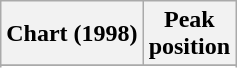<table class="wikitable sortable plainrowheaders" style="text-align:center">
<tr>
<th scope="col">Chart (1998)</th>
<th scope="col">Peak<br>position</th>
</tr>
<tr>
</tr>
<tr>
</tr>
</table>
